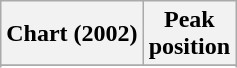<table class="wikitable">
<tr>
<th>Chart (2002)</th>
<th>Peak<br>position</th>
</tr>
<tr>
</tr>
<tr>
</tr>
<tr>
</tr>
<tr>
</tr>
<tr>
</tr>
</table>
